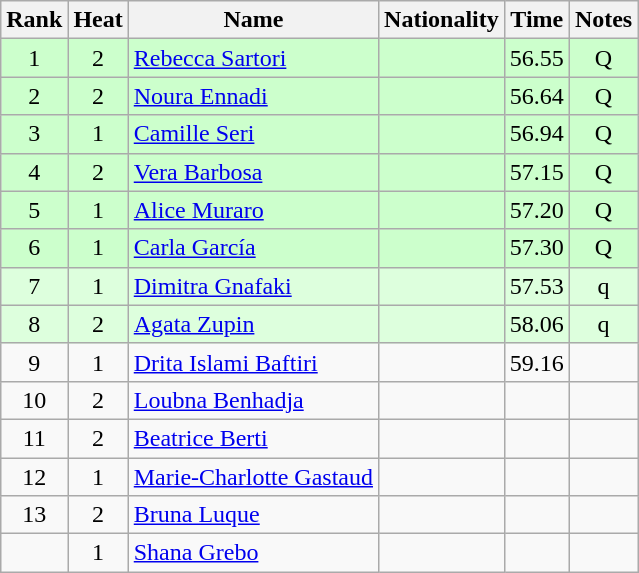<table class="wikitable sortable" style="text-align:center">
<tr>
<th>Rank</th>
<th>Heat</th>
<th>Name</th>
<th>Nationality</th>
<th>Time</th>
<th>Notes</th>
</tr>
<tr bgcolor=ccffcc>
<td>1</td>
<td>2</td>
<td align=left><a href='#'>Rebecca Sartori</a></td>
<td align=left></td>
<td>56.55</td>
<td>Q</td>
</tr>
<tr bgcolor=ccffcc>
<td>2</td>
<td>2</td>
<td align=left><a href='#'>Noura Ennadi</a></td>
<td align=left></td>
<td>56.64</td>
<td>Q</td>
</tr>
<tr bgcolor=ccffcc>
<td>3</td>
<td>1</td>
<td align=left><a href='#'>Camille Seri</a></td>
<td align=left></td>
<td>56.94</td>
<td>Q</td>
</tr>
<tr bgcolor=ccffcc>
<td>4</td>
<td>2</td>
<td align=left><a href='#'>Vera Barbosa</a></td>
<td align=left></td>
<td>57.15</td>
<td>Q</td>
</tr>
<tr bgcolor=ccffcc>
<td>5</td>
<td>1</td>
<td align=left><a href='#'>Alice Muraro</a></td>
<td align=left></td>
<td>57.20</td>
<td>Q</td>
</tr>
<tr bgcolor=ccffcc>
<td>6</td>
<td>1</td>
<td align=left><a href='#'>Carla García</a></td>
<td align=left></td>
<td>57.30</td>
<td>Q</td>
</tr>
<tr bgcolor=ddffdd>
<td>7</td>
<td>1</td>
<td align=left><a href='#'>Dimitra Gnafaki</a></td>
<td align=left></td>
<td>57.53</td>
<td>q</td>
</tr>
<tr bgcolor=ddffdd>
<td>8</td>
<td>2</td>
<td align=left><a href='#'>Agata Zupin</a></td>
<td align=left></td>
<td>58.06</td>
<td>q</td>
</tr>
<tr>
<td>9</td>
<td>1</td>
<td align=left><a href='#'>Drita Islami Baftiri</a></td>
<td align=left></td>
<td>59.16</td>
<td></td>
</tr>
<tr>
<td>10</td>
<td>2</td>
<td align=left><a href='#'>Loubna Benhadja</a></td>
<td align=left></td>
<td></td>
<td></td>
</tr>
<tr>
<td>11</td>
<td>2</td>
<td align=left><a href='#'>Beatrice Berti</a></td>
<td align=left></td>
<td></td>
<td></td>
</tr>
<tr>
<td>12</td>
<td>1</td>
<td align=left><a href='#'>Marie-Charlotte Gastaud</a></td>
<td align=left></td>
<td></td>
<td></td>
</tr>
<tr>
<td>13</td>
<td>2</td>
<td align=left><a href='#'>Bruna Luque</a></td>
<td align=left></td>
<td></td>
<td></td>
</tr>
<tr>
<td></td>
<td>1</td>
<td align=left><a href='#'>Shana Grebo</a></td>
<td align=left></td>
<td></td>
<td></td>
</tr>
</table>
